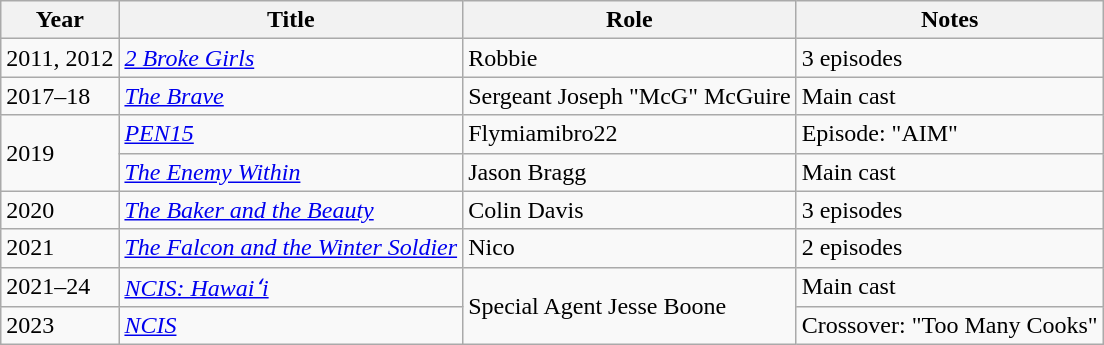<table class="wikitable">
<tr>
<th>Year</th>
<th>Title</th>
<th>Role</th>
<th class="unsortable">Notes</th>
</tr>
<tr>
<td>2011, 2012</td>
<td><em><a href='#'>2 Broke Girls</a></em></td>
<td>Robbie</td>
<td>3 episodes</td>
</tr>
<tr>
<td>2017–18</td>
<td><em><a href='#'>The Brave</a></em></td>
<td>Sergeant Joseph "McG" McGuire</td>
<td>Main cast</td>
</tr>
<tr>
<td rowspan=2>2019</td>
<td><em><a href='#'>PEN15</a></em></td>
<td>Flymiamibro22</td>
<td>Episode: "AIM"</td>
</tr>
<tr>
<td><em><a href='#'>The Enemy Within</a></em></td>
<td>Jason Bragg</td>
<td>Main cast</td>
</tr>
<tr>
<td>2020</td>
<td><em><a href='#'>The Baker and the Beauty</a></em></td>
<td>Colin Davis</td>
<td>3 episodes</td>
</tr>
<tr>
<td>2021</td>
<td><em><a href='#'>The Falcon and the Winter Soldier</a></em></td>
<td>Nico</td>
<td>2 episodes</td>
</tr>
<tr>
<td>2021–24</td>
<td><em><a href='#'>NCIS: Hawaiʻi</a></em></td>
<td rowspan=2>Special Agent Jesse Boone</td>
<td>Main cast</td>
</tr>
<tr>
<td>2023</td>
<td><em><a href='#'>NCIS</a></em></td>
<td>Crossover: "Too Many Cooks"</td>
</tr>
</table>
